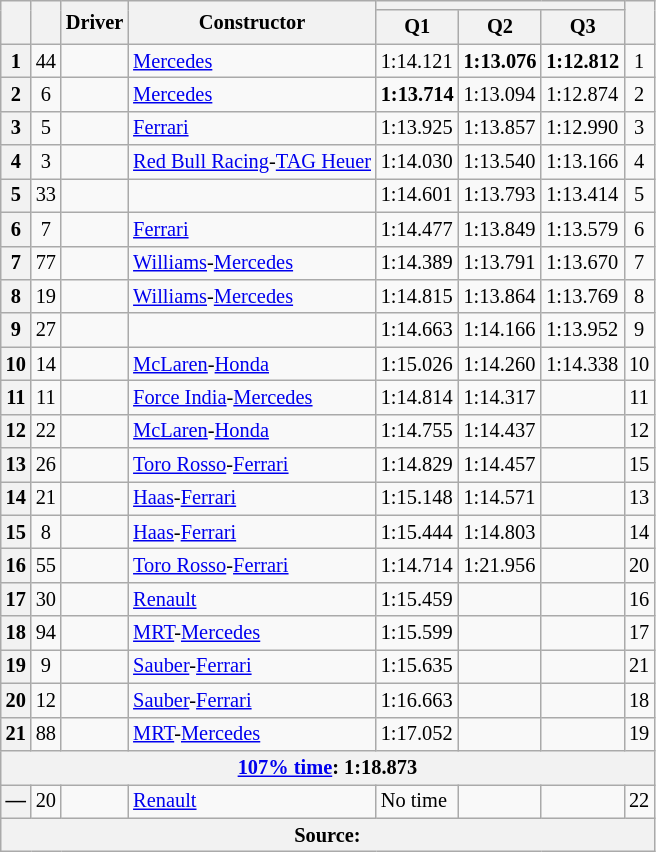<table class="wikitable sortable" style="font-size: 85%;">
<tr>
<th rowspan="2"></th>
<th rowspan="2"></th>
<th rowspan="2">Driver</th>
<th rowspan="2">Constructor</th>
<th colspan="3"></th>
<th rowspan="2"></th>
</tr>
<tr>
<th>Q1</th>
<th>Q2</th>
<th>Q3</th>
</tr>
<tr>
<th>1</th>
<td align="center">44</td>
<td></td>
<td><a href='#'>Mercedes</a></td>
<td>1:14.121</td>
<td><strong>1:13.076</strong></td>
<td><strong>1:12.812</strong></td>
<td align="center">1</td>
</tr>
<tr>
<th>2</th>
<td align="center">6</td>
<td></td>
<td><a href='#'>Mercedes</a></td>
<td><strong>1:13.714</strong></td>
<td>1:13.094</td>
<td>1:12.874</td>
<td align="center">2</td>
</tr>
<tr>
<th>3</th>
<td align="center">5</td>
<td></td>
<td><a href='#'>Ferrari</a></td>
<td>1:13.925</td>
<td>1:13.857</td>
<td>1:12.990</td>
<td align="center">3</td>
</tr>
<tr>
<th>4</th>
<td align="center">3</td>
<td></td>
<td><a href='#'>Red Bull Racing</a>-<a href='#'>TAG Heuer</a></td>
<td>1:14.030</td>
<td>1:13.540</td>
<td>1:13.166</td>
<td align="center">4</td>
</tr>
<tr>
<th>5</th>
<td align="center">33</td>
<td></td>
<td></td>
<td>1:14.601</td>
<td>1:13.793</td>
<td>1:13.414</td>
<td align="center">5</td>
</tr>
<tr>
<th>6</th>
<td align="center">7</td>
<td></td>
<td><a href='#'>Ferrari</a></td>
<td>1:14.477</td>
<td>1:13.849</td>
<td>1:13.579</td>
<td align="center">6</td>
</tr>
<tr>
<th>7</th>
<td align="center">77</td>
<td></td>
<td><a href='#'>Williams</a>-<a href='#'>Mercedes</a></td>
<td>1:14.389</td>
<td>1:13.791</td>
<td>1:13.670</td>
<td align="center">7</td>
</tr>
<tr>
<th>8</th>
<td align="center">19</td>
<td></td>
<td><a href='#'>Williams</a>-<a href='#'>Mercedes</a></td>
<td>1:14.815</td>
<td>1:13.864</td>
<td>1:13.769</td>
<td align="center">8</td>
</tr>
<tr>
<th>9</th>
<td align="center">27</td>
<td></td>
<td></td>
<td>1:14.663</td>
<td>1:14.166</td>
<td>1:13.952</td>
<td align="center">9</td>
</tr>
<tr>
<th>10</th>
<td align="center">14</td>
<td></td>
<td><a href='#'>McLaren</a>-<a href='#'>Honda</a></td>
<td>1:15.026</td>
<td>1:14.260</td>
<td>1:14.338</td>
<td align="center">10</td>
</tr>
<tr>
<th>11</th>
<td align="center">11</td>
<td></td>
<td><a href='#'>Force India</a>-<a href='#'>Mercedes</a></td>
<td>1:14.814</td>
<td>1:14.317</td>
<td></td>
<td align="center">11</td>
</tr>
<tr>
<th>12</th>
<td align="center">22</td>
<td></td>
<td><a href='#'>McLaren</a>-<a href='#'>Honda</a></td>
<td>1:14.755</td>
<td>1:14.437</td>
<td></td>
<td align="center">12</td>
</tr>
<tr>
<th>13</th>
<td align="center">26</td>
<td></td>
<td><a href='#'>Toro Rosso</a>-<a href='#'>Ferrari</a></td>
<td>1:14.829</td>
<td>1:14.457</td>
<td></td>
<td align="center">15</td>
</tr>
<tr>
<th>14</th>
<td align="center">21</td>
<td></td>
<td><a href='#'>Haas</a>-<a href='#'>Ferrari</a></td>
<td>1:15.148</td>
<td>1:14.571</td>
<td></td>
<td align="center">13</td>
</tr>
<tr>
<th>15</th>
<td align="center">8</td>
<td></td>
<td><a href='#'>Haas</a>-<a href='#'>Ferrari</a></td>
<td>1:15.444</td>
<td>1:14.803</td>
<td></td>
<td align="center">14</td>
</tr>
<tr>
<th>16</th>
<td align="center">55</td>
<td></td>
<td><a href='#'>Toro Rosso</a>-<a href='#'>Ferrari</a></td>
<td>1:14.714</td>
<td>1:21.956</td>
<td></td>
<td align="center">20</td>
</tr>
<tr>
<th>17</th>
<td align="center">30</td>
<td></td>
<td><a href='#'>Renault</a></td>
<td>1:15.459</td>
<td></td>
<td></td>
<td align="center">16</td>
</tr>
<tr>
<th>18</th>
<td align="center">94</td>
<td></td>
<td><a href='#'>MRT</a>-<a href='#'>Mercedes</a></td>
<td>1:15.599</td>
<td></td>
<td></td>
<td align="center">17</td>
</tr>
<tr>
<th>19</th>
<td align="center">9</td>
<td></td>
<td><a href='#'>Sauber</a>-<a href='#'>Ferrari</a></td>
<td>1:15.635</td>
<td></td>
<td></td>
<td align="center">21</td>
</tr>
<tr>
<th>20</th>
<td align="center">12</td>
<td></td>
<td><a href='#'>Sauber</a>-<a href='#'>Ferrari</a></td>
<td>1:16.663</td>
<td></td>
<td></td>
<td align="center">18</td>
</tr>
<tr>
<th>21</th>
<td align="center">88</td>
<td></td>
<td><a href='#'>MRT</a>-<a href='#'>Mercedes</a></td>
<td>1:17.052</td>
<td></td>
<td></td>
<td align="center">19</td>
</tr>
<tr>
<th colspan="8"><a href='#'>107% time</a>: 1:18.873</th>
</tr>
<tr>
<th>—</th>
<td align="center">20</td>
<td></td>
<td><a href='#'>Renault</a></td>
<td>No time</td>
<td></td>
<td></td>
<td align="center">22</td>
</tr>
<tr>
<th colspan="8">Source:</th>
</tr>
</table>
